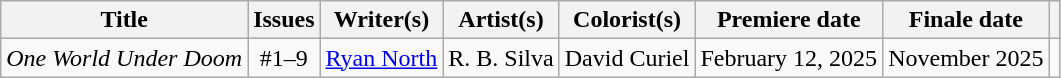<table class="wikitable" style="text-align:center; width:;">
<tr>
<th scope="col">Title</th>
<th>Issues</th>
<th scope="col">Writer(s)</th>
<th scope="col">Artist(s)</th>
<th scope="col">Colorist(s)</th>
<th scope="col">Premiere date</th>
<th>Finale date</th>
<th scope="col"></th>
</tr>
<tr>
<td><em>One World Under Doom</em></td>
<td>#1–9</td>
<td><a href='#'>Ryan North</a></td>
<td>R. B. Silva</td>
<td>David Curiel</td>
<td>February 12, 2025</td>
<td>November 2025</td>
<td></td>
</tr>
</table>
